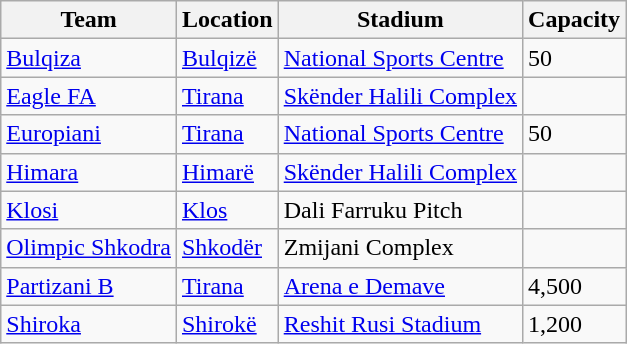<table class="wikitable sortable">
<tr>
<th>Team</th>
<th>Location</th>
<th>Stadium</th>
<th>Capacity</th>
</tr>
<tr>
<td><a href='#'>Bulqiza</a></td>
<td><a href='#'>Bulqizë</a></td>
<td><a href='#'>National Sports Centre</a></td>
<td>50</td>
</tr>
<tr>
<td><a href='#'>Eagle FA</a></td>
<td><a href='#'>Tirana</a></td>
<td><a href='#'>Skënder Halili Complex</a></td>
<td></td>
</tr>
<tr>
<td><a href='#'>Europiani</a></td>
<td><a href='#'>Tirana</a></td>
<td><a href='#'>National Sports Centre</a></td>
<td>50</td>
</tr>
<tr>
<td><a href='#'>Himara</a></td>
<td><a href='#'>Himarë</a></td>
<td><a href='#'>Skënder Halili Complex</a></td>
<td></td>
</tr>
<tr>
<td><a href='#'>Klosi</a></td>
<td><a href='#'>Klos</a></td>
<td>Dali Farruku Pitch</td>
<td></td>
</tr>
<tr>
<td><a href='#'>Olimpic Shkodra</a></td>
<td><a href='#'>Shkodër</a></td>
<td>Zmijani Complex</td>
<td></td>
</tr>
<tr>
<td><a href='#'>Partizani B</a></td>
<td><a href='#'>Tirana</a></td>
<td><a href='#'>Arena e Demave</a></td>
<td>4,500</td>
</tr>
<tr>
<td><a href='#'>Shiroka</a></td>
<td><a href='#'>Shirokë</a></td>
<td><a href='#'>Reshit Rusi Stadium</a></td>
<td>1,200</td>
</tr>
</table>
